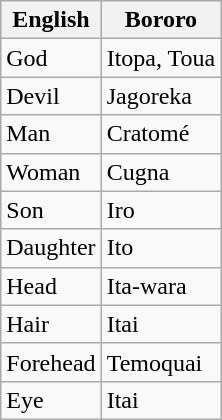<table class="wikitable">
<tr>
<th>English</th>
<th>Bororo</th>
</tr>
<tr>
<td>God</td>
<td>Itopa, Toua</td>
</tr>
<tr>
<td>Devil</td>
<td>Jagoreka</td>
</tr>
<tr>
<td>Man</td>
<td>Cratomé</td>
</tr>
<tr>
<td>Woman</td>
<td>Cugna</td>
</tr>
<tr>
<td>Son</td>
<td>Iro</td>
</tr>
<tr>
<td>Daughter</td>
<td>Ito</td>
</tr>
<tr>
<td>Head</td>
<td>Ita-wara</td>
</tr>
<tr>
<td>Hair</td>
<td>Itai</td>
</tr>
<tr>
<td>Forehead</td>
<td>Temoquai</td>
</tr>
<tr>
<td>Eye</td>
<td>Itai</td>
</tr>
</table>
